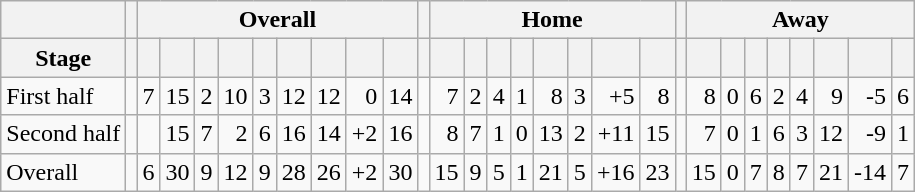<table class="wikitable" style="text-align: right;">
<tr>
<th rawspan=2></th>
<th rawspan=2></th>
<th colspan=9>Overall</th>
<th rawspan=1></th>
<th colspan=8>Home</th>
<th rawspan=1></th>
<th colspan=8>Away</th>
</tr>
<tr>
<th>Stage</th>
<th></th>
<th></th>
<th></th>
<th></th>
<th></th>
<th></th>
<th></th>
<th></th>
<th></th>
<th></th>
<th></th>
<th></th>
<th></th>
<th></th>
<th></th>
<th></th>
<th></th>
<th></th>
<th></th>
<th></th>
<th></th>
<th></th>
<th></th>
<th></th>
<th></th>
<th></th>
<th></th>
<th></th>
</tr>
<tr>
<td align="left">First half</td>
<td></td>
<td>7</td>
<td>15</td>
<td>2</td>
<td>10</td>
<td>3</td>
<td>12</td>
<td>12</td>
<td>0</td>
<td>14</td>
<td></td>
<td>7</td>
<td>2</td>
<td>4</td>
<td>1</td>
<td>8</td>
<td>3</td>
<td>+5</td>
<td>8</td>
<td></td>
<td>8</td>
<td>0</td>
<td>6</td>
<td>2</td>
<td>4</td>
<td>9</td>
<td>-5</td>
<td>6</td>
</tr>
<tr>
<td align="left">Second half</td>
<td></td>
<td></td>
<td>15</td>
<td>7</td>
<td>2</td>
<td>6</td>
<td>16</td>
<td>14</td>
<td>+2</td>
<td>16</td>
<td></td>
<td>8</td>
<td>7</td>
<td>1</td>
<td>0</td>
<td>13</td>
<td>2</td>
<td>+11</td>
<td>15</td>
<td></td>
<td>7</td>
<td>0</td>
<td>1</td>
<td>6</td>
<td>3</td>
<td>12</td>
<td>-9</td>
<td>1</td>
</tr>
<tr>
<td align="left">Overall</td>
<td></td>
<td>6</td>
<td>30</td>
<td>9</td>
<td>12</td>
<td>9</td>
<td>28</td>
<td>26</td>
<td>+2</td>
<td>30</td>
<td></td>
<td>15</td>
<td>9</td>
<td>5</td>
<td>1</td>
<td>21</td>
<td>5</td>
<td>+16</td>
<td>23</td>
<td></td>
<td>15</td>
<td>0</td>
<td>7</td>
<td>8</td>
<td>7</td>
<td>21</td>
<td>-14</td>
<td>7</td>
</tr>
</table>
